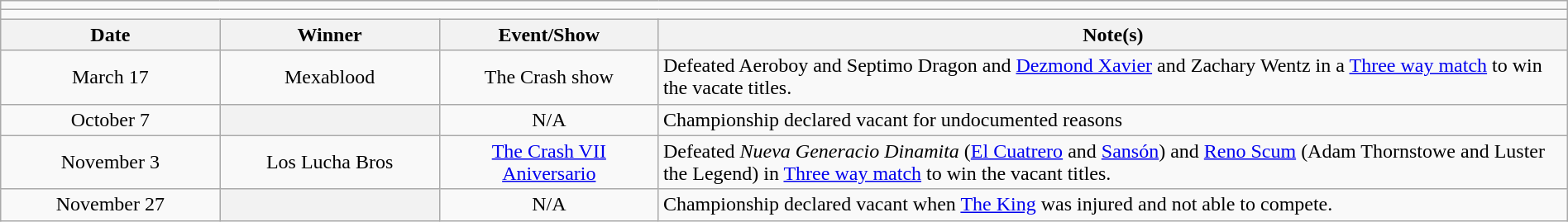<table class="wikitable" style="text-align:center; width:100%;">
<tr>
<td colspan="5"></td>
</tr>
<tr>
<td colspan="5"><strong></strong></td>
</tr>
<tr>
<th width=14%>Date</th>
<th width=14%>Winner</th>
<th width=14%>Event/Show</th>
<th width=58%>Note(s)</th>
</tr>
<tr>
<td>March 17</td>
<td>Mexablood<br></td>
<td>The Crash show</td>
<td align=left>Defeated Aeroboy and Septimo Dragon and <a href='#'>Dezmond Xavier</a> and Zachary Wentz in a <a href='#'>Three way match</a> to win the vacate titles.</td>
</tr>
<tr>
<td>October 7</td>
<th></th>
<td>N/A</td>
<td align=left>Championship declared vacant for undocumented reasons</td>
</tr>
<tr>
<td>November 3</td>
<td>Los Lucha Bros<br></td>
<td><a href='#'>The Crash VII Aniversario</a></td>
<td align=left>Defeated <em>Nueva Generacio Dinamita</em> (<a href='#'>El Cuatrero</a> and <a href='#'>Sansón</a>) and <a href='#'>Reno Scum</a> (Adam Thornstowe and Luster the Legend) in <a href='#'>Three way match</a> to win the vacant titles.</td>
</tr>
<tr>
<td>November 27</td>
<th></th>
<td>N/A</td>
<td align=left>Championship declared vacant when <a href='#'>The King</a> was injured and not able to compete.</td>
</tr>
</table>
